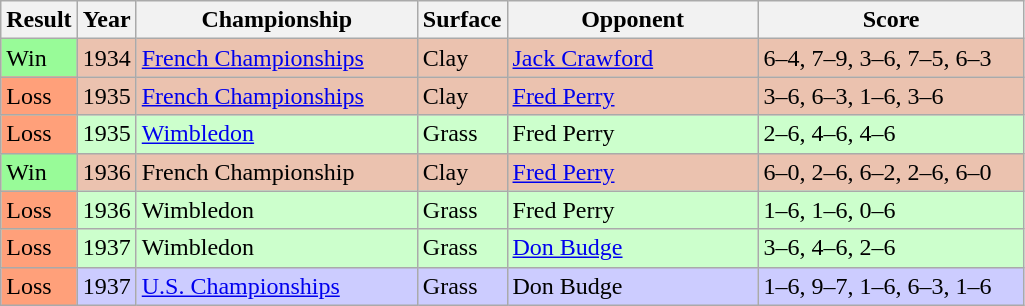<table class='sortable wikitable'>
<tr>
<th>Result</th>
<th>Year</th>
<th style="width:180px">Championship</th>
<th style="width:50px">Surface</th>
<th style="width:160px">Opponent</th>
<th style="width:170px" class="unsortable">Score</th>
</tr>
<tr style="background:#ebc2af">
<td style="background:#98FB98">Win</td>
<td>1934</td>
<td><a href='#'>French Championships</a></td>
<td>Clay</td>
<td> <a href='#'>Jack Crawford</a></td>
<td>6–4, 7–9, 3–6, 7–5, 6–3</td>
</tr>
<tr style="background:#ebc2af">
<td style="background:#FFA07A">Loss</td>
<td>1935</td>
<td><a href='#'>French Championships</a></td>
<td>Clay</td>
<td> <a href='#'>Fred Perry</a></td>
<td>3–6, 6–3, 1–6, 3–6</td>
</tr>
<tr style="background:#ccffcc">
<td style="background:#FFA07A">Loss</td>
<td>1935</td>
<td><a href='#'>Wimbledon</a></td>
<td>Grass</td>
<td> Fred Perry</td>
<td>2–6, 4–6, 4–6</td>
</tr>
<tr style="background:#ebc2af">
<td style="background:#98FB98">Win</td>
<td>1936</td>
<td>French Championship</td>
<td>Clay</td>
<td> <a href='#'>Fred Perry</a></td>
<td>6–0, 2–6, 6–2, 2–6, 6–0</td>
</tr>
<tr style="background:#ccffcc">
<td style="background:#FFA07A">Loss</td>
<td>1936</td>
<td>Wimbledon</td>
<td>Grass</td>
<td> Fred Perry</td>
<td>1–6, 1–6, 0–6</td>
</tr>
<tr style="background:#ccffcc">
<td style="background:#FFA07A">Loss</td>
<td>1937</td>
<td>Wimbledon</td>
<td>Grass</td>
<td> <a href='#'>Don Budge</a></td>
<td>3–6, 4–6, 2–6</td>
</tr>
<tr style="background:#ccccff">
<td style="background:#FFA07A">Loss</td>
<td>1937</td>
<td><a href='#'>U.S. Championships</a></td>
<td>Grass</td>
<td> Don Budge</td>
<td>1–6, 9–7, 1–6, 6–3, 1–6</td>
</tr>
</table>
